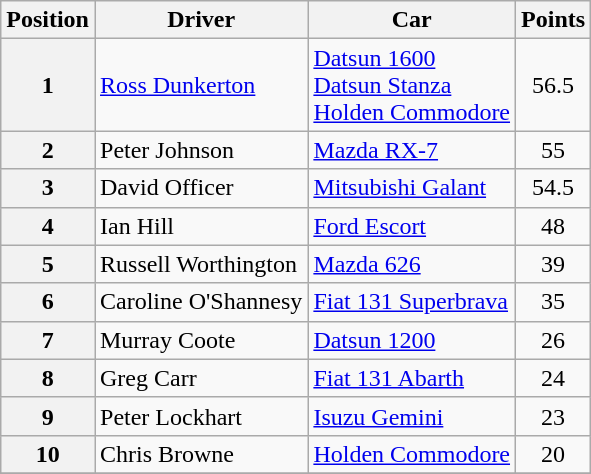<table class="wikitable" border="1">
<tr>
<th>Position</th>
<th>Driver</th>
<th>Car</th>
<th>Points</th>
</tr>
<tr>
<th>1</th>
<td><a href='#'>Ross Dunkerton</a></td>
<td><a href='#'>Datsun 1600</a><br> <a href='#'>Datsun Stanza</a><br> <a href='#'>Holden Commodore</a></td>
<td align="center">56.5</td>
</tr>
<tr>
<th>2</th>
<td>Peter Johnson</td>
<td><a href='#'>Mazda RX-7</a></td>
<td align="center">55</td>
</tr>
<tr>
<th>3</th>
<td>David Officer</td>
<td><a href='#'>Mitsubishi Galant</a></td>
<td align="center">54.5</td>
</tr>
<tr>
<th>4</th>
<td>Ian Hill</td>
<td><a href='#'>Ford Escort</a></td>
<td align="center">48</td>
</tr>
<tr>
<th>5</th>
<td>Russell Worthington</td>
<td><a href='#'>Mazda 626</a></td>
<td align="center">39</td>
</tr>
<tr>
<th>6</th>
<td>Caroline O'Shannesy</td>
<td><a href='#'>Fiat 131 Superbrava</a></td>
<td align="center">35</td>
</tr>
<tr>
<th>7</th>
<td>Murray Coote</td>
<td><a href='#'>Datsun 1200</a></td>
<td align="center">26</td>
</tr>
<tr>
<th>8</th>
<td>Greg Carr</td>
<td><a href='#'>Fiat 131 Abarth</a></td>
<td align="center">24</td>
</tr>
<tr>
<th>9</th>
<td>Peter Lockhart</td>
<td><a href='#'>Isuzu Gemini</a></td>
<td align="center">23</td>
</tr>
<tr>
<th>10</th>
<td>Chris Browne</td>
<td><a href='#'>Holden Commodore</a></td>
<td align="center">20</td>
</tr>
<tr>
</tr>
</table>
